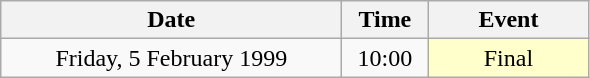<table class = "wikitable" style="text-align:center;">
<tr>
<th width=220>Date</th>
<th width=50>Time</th>
<th width=100>Event</th>
</tr>
<tr>
<td>Friday, 5 February 1999</td>
<td>10:00</td>
<td bgcolor=ffffcc>Final</td>
</tr>
</table>
